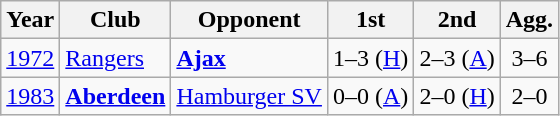<table class="sortable plainrowheaders wikitable">
<tr>
<th>Year</th>
<th>Club</th>
<th>Opponent</th>
<th>1st</th>
<th>2nd</th>
<th>Agg.</th>
</tr>
<tr>
<td align=center><a href='#'>1972</a></td>
<td> <a href='#'>Rangers</a></td>
<td> <strong><a href='#'>Ajax</a></strong></td>
<td align=center>1–3 (<a href='#'>H</a>)</td>
<td align=center>2–3 (<a href='#'>A</a>)</td>
<td align=center>3–6</td>
</tr>
<tr>
<td align=center><a href='#'>1983</a></td>
<td> <strong><a href='#'>Aberdeen</a></strong></td>
<td> <a href='#'>Hamburger SV</a></td>
<td align=center>0–0 (<a href='#'>A</a>)</td>
<td align=center>2–0 (<a href='#'>H</a>)</td>
<td align=center>2–0</td>
</tr>
</table>
